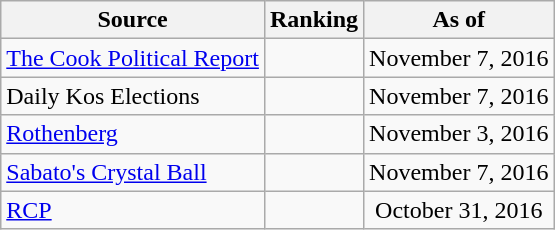<table class="wikitable" style="text-align:center">
<tr>
<th>Source</th>
<th>Ranking</th>
<th>As of</th>
</tr>
<tr>
<td align=left><a href='#'>The Cook Political Report</a></td>
<td></td>
<td>November 7, 2016</td>
</tr>
<tr>
<td align=left>Daily Kos Elections</td>
<td></td>
<td>November 7, 2016</td>
</tr>
<tr>
<td align=left><a href='#'>Rothenberg</a></td>
<td></td>
<td>November 3, 2016</td>
</tr>
<tr>
<td align=left><a href='#'>Sabato's Crystal Ball</a></td>
<td></td>
<td>November 7, 2016</td>
</tr>
<tr>
<td align="left"><a href='#'>RCP</a></td>
<td></td>
<td>October 31, 2016</td>
</tr>
</table>
